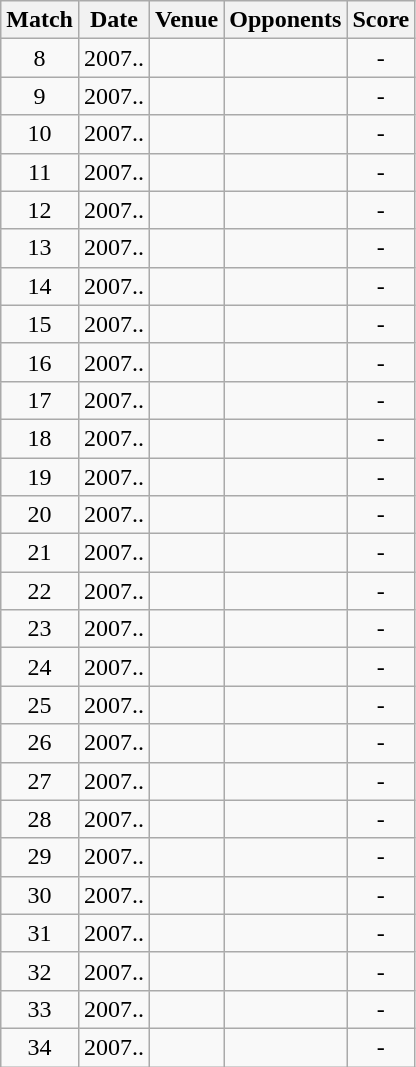<table class="wikitable" style="text-align:center;">
<tr>
<th>Match</th>
<th>Date</th>
<th>Venue</th>
<th>Opponents</th>
<th>Score</th>
</tr>
<tr>
<td>8</td>
<td>2007..</td>
<td></td>
<td></td>
<td>-</td>
</tr>
<tr>
<td>9</td>
<td>2007..</td>
<td></td>
<td></td>
<td>-</td>
</tr>
<tr>
<td>10</td>
<td>2007..</td>
<td></td>
<td></td>
<td>-</td>
</tr>
<tr>
<td>11</td>
<td>2007..</td>
<td></td>
<td></td>
<td>-</td>
</tr>
<tr>
<td>12</td>
<td>2007..</td>
<td></td>
<td></td>
<td>-</td>
</tr>
<tr>
<td>13</td>
<td>2007..</td>
<td></td>
<td></td>
<td>-</td>
</tr>
<tr>
<td>14</td>
<td>2007..</td>
<td></td>
<td></td>
<td>-</td>
</tr>
<tr>
<td>15</td>
<td>2007..</td>
<td></td>
<td></td>
<td>-</td>
</tr>
<tr>
<td>16</td>
<td>2007..</td>
<td></td>
<td></td>
<td>-</td>
</tr>
<tr>
<td>17</td>
<td>2007..</td>
<td></td>
<td></td>
<td>-</td>
</tr>
<tr>
<td>18</td>
<td>2007..</td>
<td></td>
<td></td>
<td>-</td>
</tr>
<tr>
<td>19</td>
<td>2007..</td>
<td></td>
<td></td>
<td>-</td>
</tr>
<tr>
<td>20</td>
<td>2007..</td>
<td></td>
<td></td>
<td>-</td>
</tr>
<tr>
<td>21</td>
<td>2007..</td>
<td></td>
<td></td>
<td>-</td>
</tr>
<tr>
<td>22</td>
<td>2007..</td>
<td></td>
<td></td>
<td>-</td>
</tr>
<tr>
<td>23</td>
<td>2007..</td>
<td></td>
<td></td>
<td>-</td>
</tr>
<tr>
<td>24</td>
<td>2007..</td>
<td></td>
<td></td>
<td>-</td>
</tr>
<tr>
<td>25</td>
<td>2007..</td>
<td></td>
<td></td>
<td>-</td>
</tr>
<tr>
<td>26</td>
<td>2007..</td>
<td></td>
<td></td>
<td>-</td>
</tr>
<tr>
<td>27</td>
<td>2007..</td>
<td></td>
<td></td>
<td>-</td>
</tr>
<tr>
<td>28</td>
<td>2007..</td>
<td></td>
<td></td>
<td>-</td>
</tr>
<tr>
<td>29</td>
<td>2007..</td>
<td></td>
<td></td>
<td>-</td>
</tr>
<tr>
<td>30</td>
<td>2007..</td>
<td></td>
<td></td>
<td>-</td>
</tr>
<tr>
<td>31</td>
<td>2007..</td>
<td></td>
<td></td>
<td>-</td>
</tr>
<tr>
<td>32</td>
<td>2007..</td>
<td></td>
<td></td>
<td>-</td>
</tr>
<tr>
<td>33</td>
<td>2007..</td>
<td></td>
<td></td>
<td>-</td>
</tr>
<tr>
<td>34</td>
<td>2007..</td>
<td></td>
<td></td>
<td>-</td>
</tr>
</table>
